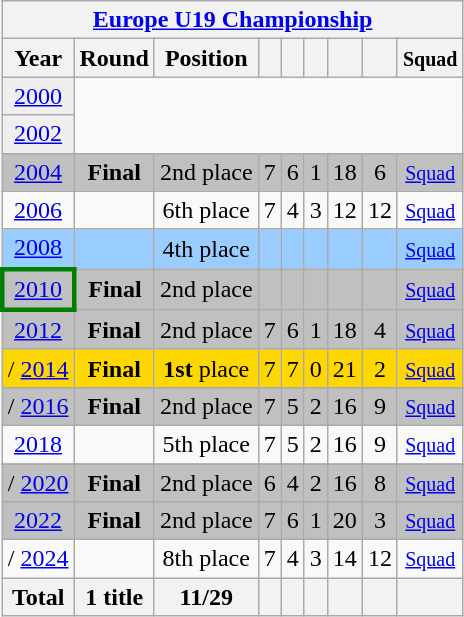<table class="wikitable" style="text-align: center;">
<tr>
<th colspan=9><a href='#'>Europe U19 Championship</a></th>
</tr>
<tr>
<th>Year</th>
<th>Round</th>
<th>Position</th>
<th></th>
<th></th>
<th></th>
<th></th>
<th></th>
<th><small>Squad</small></th>
</tr>
<tr bgcolor="efefef">
<td> <a href='#'>2000</a></td>
</tr>
<tr bgcolor="efefef">
<td> <a href='#'>2002</a></td>
</tr>
<tr bgcolor=silver>
<td> <a href='#'>2004</a></td>
<td><strong>Final</strong></td>
<td>2nd place</td>
<td>7</td>
<td>6</td>
<td>1</td>
<td>18</td>
<td>6</td>
<td><small> <a href='#'>Squad</a></small></td>
</tr>
<tr>
<td> <a href='#'>2006</a></td>
<td></td>
<td>6th place</td>
<td>7</td>
<td>4</td>
<td>3</td>
<td>12</td>
<td>12</td>
<td><small> <a href='#'>Squad</a></small></td>
</tr>
<tr bgcolor=9acdff>
<td> <a href='#'>2008</a></td>
<td></td>
<td>4th place</td>
<td></td>
<td></td>
<td></td>
<td></td>
<td></td>
<td><small> <a href='#'>Squad</a></small></td>
</tr>
<tr bgcolor=silver>
<td style="border:3px solid green"> <a href='#'>2010</a></td>
<td><strong>Final</strong></td>
<td>2nd place</td>
<td></td>
<td></td>
<td></td>
<td></td>
<td></td>
<td><small> <a href='#'>Squad</a></small></td>
</tr>
<tr bgcolor=silver>
<td> <a href='#'>2012</a></td>
<td><strong>Final</strong></td>
<td>2nd place</td>
<td>7</td>
<td>6</td>
<td>1</td>
<td>18</td>
<td>4</td>
<td><small> <a href='#'>Squad</a></small></td>
</tr>
<tr bgcolor=gold>
<td>/ <a href='#'>2014</a></td>
<td><strong>Final</strong></td>
<td><strong>1st</strong> place</td>
<td>7</td>
<td>7</td>
<td>0</td>
<td>21</td>
<td>2</td>
<td><small> <a href='#'>Squad</a></small></td>
</tr>
<tr bgcolor=silver>
<td>/ <a href='#'>2016</a></td>
<td><strong>Final</strong></td>
<td>2nd place</td>
<td>7</td>
<td>5</td>
<td>2</td>
<td>16</td>
<td>9</td>
<td><small> <a href='#'>Squad</a></small></td>
</tr>
<tr>
<td> <a href='#'>2018</a></td>
<td></td>
<td>5th place</td>
<td>7</td>
<td>5</td>
<td>2</td>
<td>16</td>
<td>9</td>
<td><small> <a href='#'>Squad</a></small></td>
</tr>
<tr>
</tr>
<tr bgcolor=silver>
<td>/ <a href='#'>2020</a></td>
<td><strong>Final</strong></td>
<td>2nd place</td>
<td>6</td>
<td>4</td>
<td>2</td>
<td>16</td>
<td>8</td>
<td><small> <a href='#'>Squad</a></small></td>
</tr>
<tr bgcolor=silver>
<td> <a href='#'>2022</a></td>
<td><strong>Final</strong></td>
<td>2nd place</td>
<td>7</td>
<td>6</td>
<td>1</td>
<td>20</td>
<td>3</td>
<td><small> <a href='#'>Squad</a></small></td>
</tr>
<tr>
<td>/ <a href='#'>2024</a></td>
<td></td>
<td>8th place</td>
<td>7</td>
<td>4</td>
<td>3</td>
<td>14</td>
<td>12</td>
<td><small> <a href='#'>Squad</a></small></td>
</tr>
<tr>
<th>Total</th>
<th>1 title</th>
<th>11/29</th>
<th></th>
<th></th>
<th></th>
<th></th>
<th></th>
<th></th>
</tr>
</table>
